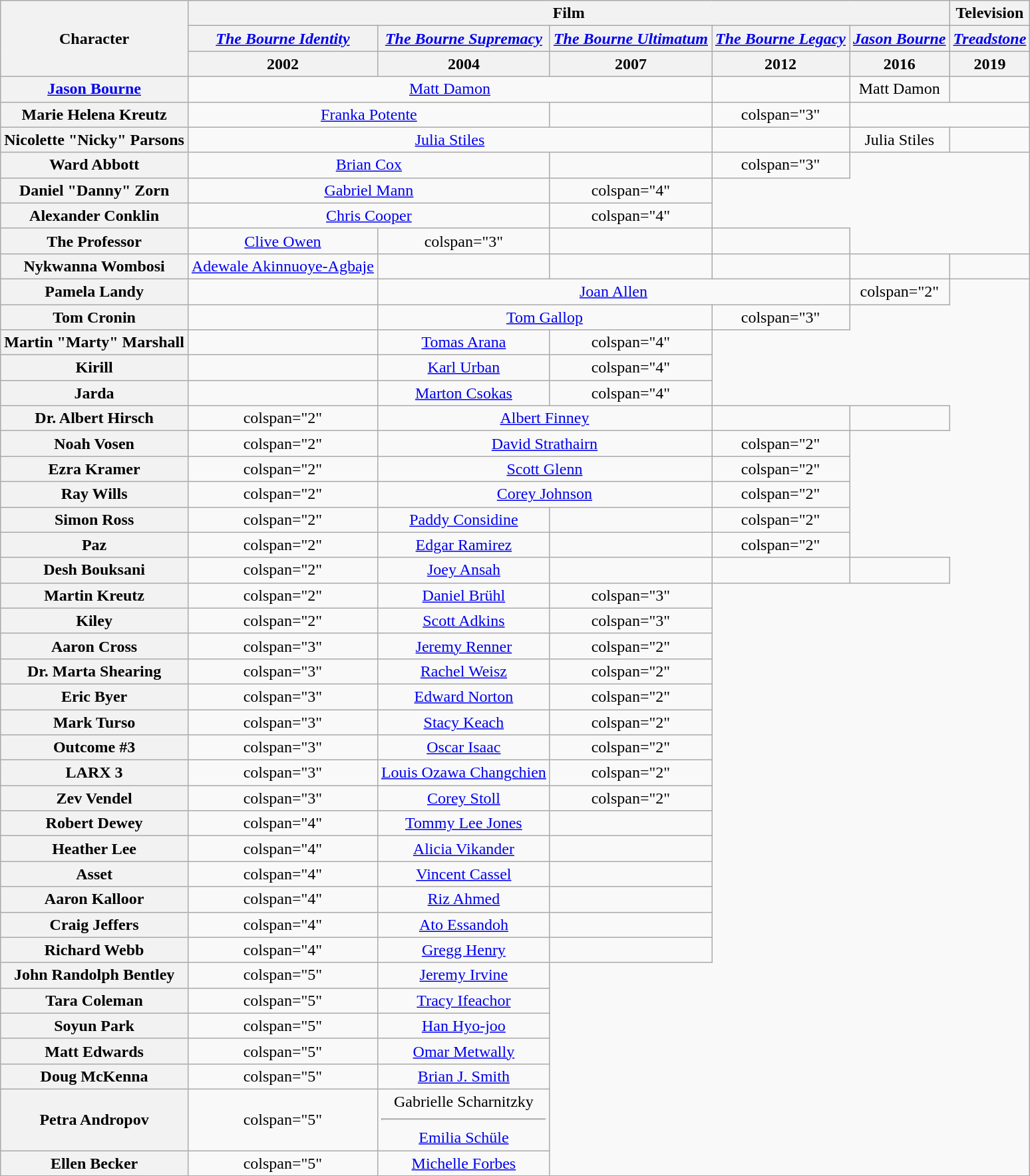<table class="wikitable" style="text-align:center;">
<tr>
<th rowspan="3">Character</th>
<th colspan="5">Film</th>
<th>Television</th>
</tr>
<tr>
<th align="center"><em><a href='#'>The Bourne Identity</a></em></th>
<th align="center"><em><a href='#'>The Bourne Supremacy</a></em></th>
<th align="center"><em><a href='#'>The Bourne Ultimatum</a></em></th>
<th align="center"><em><a href='#'>The Bourne Legacy</a></em></th>
<th align="center"><em><a href='#'>Jason Bourne</a></em></th>
<th align="center"><em><a href='#'>Treadstone</a></em></th>
</tr>
<tr>
<th>2002</th>
<th>2004</th>
<th>2007</th>
<th>2012</th>
<th>2016</th>
<th>2019</th>
</tr>
<tr>
<th><a href='#'>Jason Bourne <br></a></th>
<td colspan="3"><a href='#'>Matt Damon</a></td>
<td></td>
<td>Matt Damon</td>
<td></td>
</tr>
<tr>
<th>Marie Helena Kreutz</th>
<td colspan="2"><a href='#'>Franka Potente</a></td>
<td></td>
<td>colspan="3" </td>
</tr>
<tr>
<th>Nicolette "Nicky" Parsons</th>
<td colspan="3"><a href='#'>Julia Stiles</a></td>
<td></td>
<td>Julia Stiles</td>
<td></td>
</tr>
<tr>
<th>Ward Abbott</th>
<td colspan="2"><a href='#'>Brian Cox</a></td>
<td></td>
<td>colspan="3" </td>
</tr>
<tr>
<th>Daniel "Danny" Zorn</th>
<td colspan="2"><a href='#'>Gabriel Mann</a></td>
<td>colspan="4" </td>
</tr>
<tr>
<th>Alexander Conklin</th>
<td colspan="2"><a href='#'>Chris Cooper</a></td>
<td>colspan="4" </td>
</tr>
<tr>
<th>The Professor</th>
<td><a href='#'>Clive Owen</a></td>
<td>colspan="3" </td>
<td></td>
<td></td>
</tr>
<tr>
<th>Nykwanna Wombosi</th>
<td><a href='#'>Adewale Akinnuoye-Agbaje</a></td>
<td></td>
<td></td>
<td></td>
<td></td>
<td></td>
</tr>
<tr>
<th>Pamela Landy</th>
<td></td>
<td colspan="3"><a href='#'>Joan Allen</a></td>
<td>colspan="2" </td>
</tr>
<tr>
<th>Tom Cronin</th>
<td></td>
<td colspan="2"><a href='#'>Tom Gallop</a></td>
<td>colspan="3" </td>
</tr>
<tr>
<th>Martin "Marty" Marshall</th>
<td></td>
<td><a href='#'>Tomas Arana</a></td>
<td>colspan="4" </td>
</tr>
<tr>
<th>Kirill</th>
<td></td>
<td><a href='#'>Karl Urban</a></td>
<td>colspan="4" </td>
</tr>
<tr>
<th>Jarda</th>
<td></td>
<td><a href='#'>Marton Csokas</a></td>
<td>colspan="4" </td>
</tr>
<tr>
<th>Dr. Albert Hirsch</th>
<td>colspan="2" </td>
<td colspan="2"><a href='#'>Albert Finney</a></td>
<td></td>
<td></td>
</tr>
<tr>
<th>Noah Vosen</th>
<td>colspan="2" </td>
<td colspan="2"><a href='#'>David Strathairn</a></td>
<td>colspan="2" </td>
</tr>
<tr>
<th>Ezra Kramer</th>
<td>colspan="2" </td>
<td colspan="2"><a href='#'>Scott Glenn</a></td>
<td>colspan="2" </td>
</tr>
<tr>
<th>Ray Wills</th>
<td>colspan="2" </td>
<td colspan="2"><a href='#'>Corey Johnson</a></td>
<td>colspan="2" </td>
</tr>
<tr>
<th>Simon Ross</th>
<td>colspan="2" </td>
<td><a href='#'>Paddy Considine</a></td>
<td></td>
<td>colspan="2" </td>
</tr>
<tr>
<th>Paz</th>
<td>colspan="2" </td>
<td><a href='#'>Edgar Ramirez</a></td>
<td></td>
<td>colspan="2" </td>
</tr>
<tr>
<th>Desh Bouksani</th>
<td>colspan="2" </td>
<td><a href='#'>Joey Ansah</a></td>
<td></td>
<td></td>
<td></td>
</tr>
<tr>
<th>Martin Kreutz</th>
<td>colspan="2" </td>
<td><a href='#'>Daniel Brühl</a></td>
<td>colspan="3" </td>
</tr>
<tr>
<th>Kiley</th>
<td>colspan="2" </td>
<td><a href='#'>Scott Adkins</a></td>
<td>colspan="3" </td>
</tr>
<tr>
<th>Aaron Cross</th>
<td>colspan="3" </td>
<td><a href='#'>Jeremy Renner</a></td>
<td>colspan="2" </td>
</tr>
<tr>
<th>Dr. Marta Shearing</th>
<td>colspan="3" </td>
<td><a href='#'>Rachel Weisz</a></td>
<td>colspan="2" </td>
</tr>
<tr>
<th>Eric Byer</th>
<td>colspan="3" </td>
<td><a href='#'>Edward Norton</a></td>
<td>colspan="2" </td>
</tr>
<tr>
<th>Mark Turso</th>
<td>colspan="3" </td>
<td><a href='#'>Stacy Keach</a></td>
<td>colspan="2" </td>
</tr>
<tr>
<th>Outcome #3</th>
<td>colspan="3" </td>
<td><a href='#'>Oscar Isaac</a></td>
<td>colspan="2" </td>
</tr>
<tr>
<th>LARX 3</th>
<td>colspan="3" </td>
<td><a href='#'>Louis Ozawa Changchien</a></td>
<td>colspan="2" </td>
</tr>
<tr>
<th>Zev Vendel</th>
<td>colspan="3" </td>
<td><a href='#'>Corey Stoll</a></td>
<td>colspan="2" </td>
</tr>
<tr>
<th>Robert Dewey</th>
<td>colspan="4" </td>
<td><a href='#'>Tommy Lee Jones</a></td>
<td></td>
</tr>
<tr>
<th>Heather Lee</th>
<td>colspan="4" </td>
<td><a href='#'>Alicia Vikander</a></td>
<td></td>
</tr>
<tr>
<th>Asset</th>
<td>colspan="4" </td>
<td><a href='#'>Vincent Cassel</a></td>
<td></td>
</tr>
<tr>
<th>Aaron Kalloor</th>
<td>colspan="4" </td>
<td><a href='#'>Riz Ahmed</a></td>
<td></td>
</tr>
<tr>
<th>Craig Jeffers</th>
<td>colspan="4" </td>
<td><a href='#'>Ato Essandoh</a></td>
<td></td>
</tr>
<tr>
<th>Richard Webb</th>
<td>colspan="4" </td>
<td><a href='#'>Gregg Henry</a></td>
<td></td>
</tr>
<tr>
<th>John Randolph Bentley</th>
<td>colspan="5" </td>
<td><a href='#'>Jeremy Irvine</a></td>
</tr>
<tr>
<th>Tara Coleman</th>
<td>colspan="5" </td>
<td><a href='#'>Tracy Ifeachor</a></td>
</tr>
<tr>
<th>Soyun Park</th>
<td>colspan="5" </td>
<td><a href='#'>Han Hyo-joo</a></td>
</tr>
<tr>
<th>Matt Edwards</th>
<td>colspan="5" </td>
<td><a href='#'>Omar Metwally</a></td>
</tr>
<tr>
<th>Doug McKenna</th>
<td>colspan="5" </td>
<td><a href='#'>Brian J. Smith</a></td>
</tr>
<tr>
<th>Petra Andropov</th>
<td>colspan="5" </td>
<td>Gabrielle Scharnitzky<hr><a href='#'>Emilia Schüle</a></td>
</tr>
<tr>
<th>Ellen Becker</th>
<td>colspan="5" </td>
<td><a href='#'>Michelle Forbes</a></td>
</tr>
</table>
